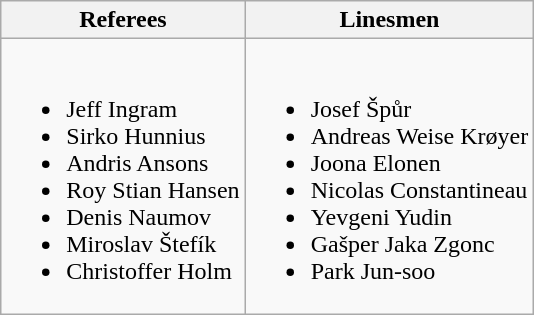<table class="wikitable">
<tr>
<th>Referees</th>
<th>Linesmen</th>
</tr>
<tr style="vertical-align:top">
<td><br><ul><li> Jeff Ingram</li><li> Sirko Hunnius</li><li> Andris Ansons</li><li> Roy Stian Hansen</li><li> Denis Naumov</li><li> Miroslav Štefík</li><li> Christoffer Holm</li></ul></td>
<td><br><ul><li> Josef Špůr</li><li> Andreas Weise Krøyer</li><li> Joona Elonen</li><li> Nicolas Constantineau</li><li> Yevgeni Yudin</li><li> Gašper Jaka Zgonc</li><li> Park Jun-soo</li></ul></td>
</tr>
</table>
